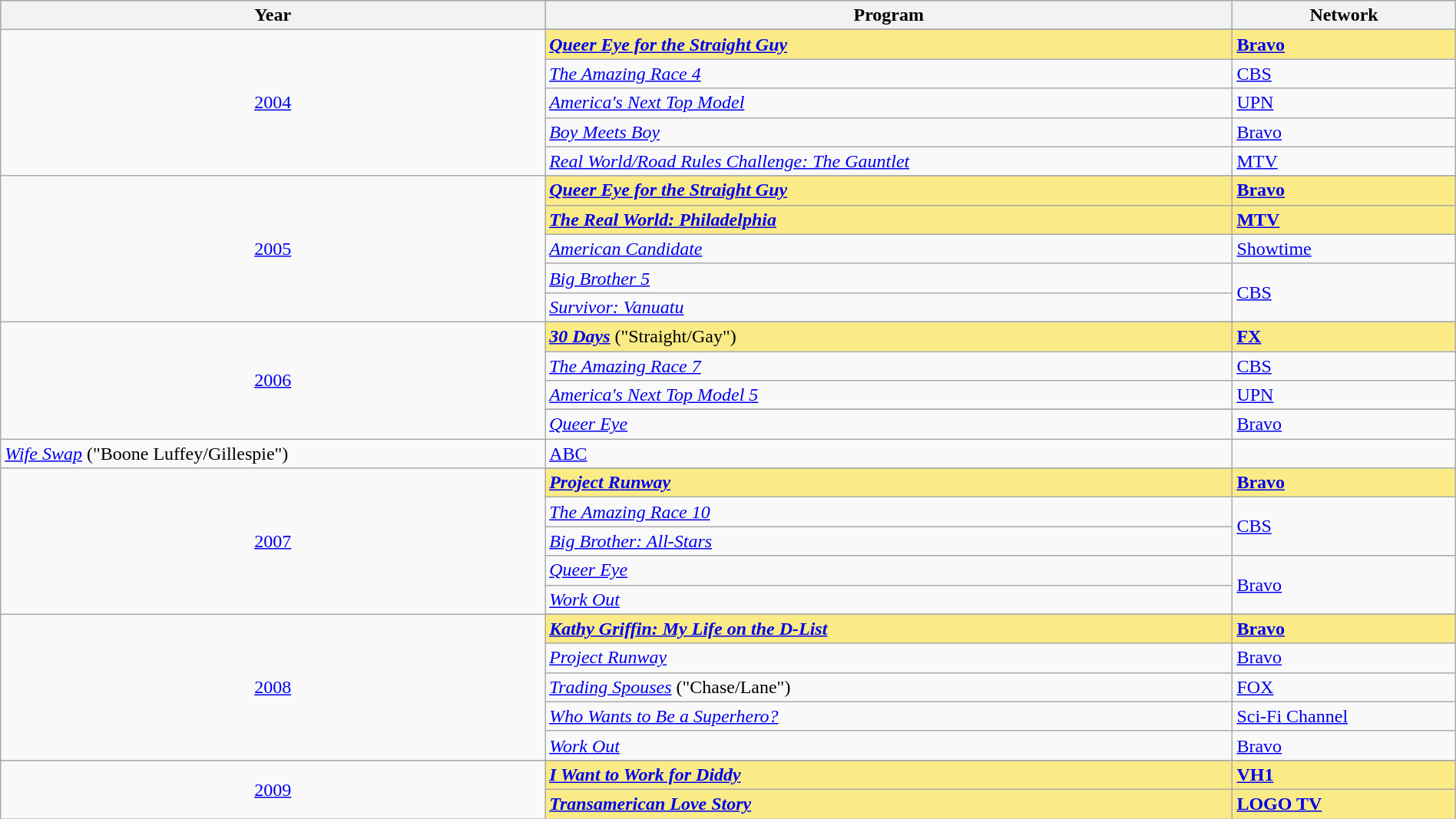<table class="wikitable" style="width:100%">
<tr bgcolor="#bebebe">
<th width=>Year</th>
<th width="">Program</th>
<th width="">Network</th>
</tr>
<tr>
<td rowspan=6 style="text-align:center"><a href='#'>2004</a></td>
</tr>
<tr style="background:#FAEB86">
<td><strong><em><a href='#'>Queer Eye for the Straight Guy</a></em></strong></td>
<td><strong><a href='#'>Bravo</a></strong></td>
</tr>
<tr>
<td><em><a href='#'>The Amazing Race 4</a></em></td>
<td><a href='#'>CBS</a></td>
</tr>
<tr>
<td><em><a href='#'>America's Next Top Model</a></em></td>
<td><a href='#'>UPN</a></td>
</tr>
<tr>
<td><em><a href='#'>Boy Meets Boy</a></em></td>
<td><a href='#'>Bravo</a></td>
</tr>
<tr>
<td><em><a href='#'>Real World/Road Rules Challenge: The Gauntlet</a></em></td>
<td><a href='#'>MTV</a></td>
</tr>
<tr>
<td rowspan=6 style="text-align:center"><a href='#'>2005</a></td>
</tr>
<tr style="background:#FAEB86">
<td><strong><em><a href='#'>Queer Eye for the Straight Guy</a></em></strong></td>
<td><strong><a href='#'>Bravo</a></strong></td>
</tr>
<tr style="background:#FAEB86">
<td><strong><em><a href='#'>The Real World: Philadelphia</a></em></strong></td>
<td><strong><a href='#'>MTV</a></strong></td>
</tr>
<tr>
<td><em><a href='#'>American Candidate</a></em></td>
<td><a href='#'>Showtime</a></td>
</tr>
<tr>
<td><em><a href='#'>Big Brother 5</a></em></td>
<td rowspan=2><a href='#'>CBS</a></td>
</tr>
<tr>
<td><em><a href='#'>Survivor: Vanuatu</a></em></td>
</tr>
<tr>
<td rowspan=6 style="text-align:center"><a href='#'>2006</a></td>
</tr>
<tr style="background:#FAEB86">
<td><strong><em><a href='#'>30 Days</a></em></strong> ("Straight/Gay")</td>
<td><strong><a href='#'>FX</a></strong></td>
</tr>
<tr>
<td><em><a href='#'>The Amazing Race 7</a></em></td>
<td><a href='#'>CBS</a></td>
</tr>
<tr>
<td><em><a href='#'>America's Next Top Model 5</a></em></td>
<td><a href='#'>UPN</a></td>
</tr>
<tr>
</tr>
<tr>
<td><em><a href='#'>Queer Eye</a></em></td>
<td><a href='#'>Bravo</a></td>
</tr>
<tr>
<td><em><a href='#'>Wife Swap</a></em> ("Boone Luffey/Gillespie")</td>
<td><a href='#'>ABC</a></td>
</tr>
<tr>
<td rowspan=6 style="text-align:center"><a href='#'>2007</a></td>
</tr>
<tr style="background:#FAEB86">
<td><strong><em><a href='#'>Project Runway</a></em></strong></td>
<td><strong><a href='#'>Bravo</a></strong></td>
</tr>
<tr>
<td><em><a href='#'>The Amazing Race 10</a></em></td>
<td rowspan=2><a href='#'>CBS</a></td>
</tr>
<tr>
<td><em><a href='#'>Big Brother: All-Stars</a></em></td>
</tr>
<tr>
<td><em><a href='#'>Queer Eye</a></em></td>
<td rowspan=2><a href='#'>Bravo</a></td>
</tr>
<tr>
<td><em><a href='#'>Work Out</a></em></td>
</tr>
<tr>
<td rowspan=6 style="text-align:center"><a href='#'>2008</a></td>
</tr>
<tr style="background:#FAEB86">
<td><strong><em><a href='#'>Kathy Griffin: My Life on the D-List</a></em></strong></td>
<td><strong><a href='#'>Bravo</a></strong></td>
</tr>
<tr>
<td><em><a href='#'>Project Runway</a></em></td>
<td><a href='#'>Bravo</a></td>
</tr>
<tr>
<td><em><a href='#'>Trading Spouses</a></em> ("Chase/Lane")</td>
<td><a href='#'>FOX</a></td>
</tr>
<tr>
<td><em><a href='#'>Who Wants to Be a Superhero?</a></em></td>
<td><a href='#'>Sci-Fi Channel</a></td>
</tr>
<tr>
<td><em><a href='#'>Work Out</a></em></td>
<td><a href='#'>Bravo</a></td>
</tr>
<tr>
<td rowspan=3 style="text-align:center"><a href='#'>2009</a></td>
</tr>
<tr style="background:#FAEB86">
<td><strong><em><a href='#'>I Want to Work for Diddy</a></em></strong></td>
<td><strong><a href='#'>VH1</a></strong></td>
</tr>
<tr style="background:#FAEB86">
<td><strong><em><a href='#'>Transamerican Love Story</a></em></strong></td>
<td><strong><a href='#'>LOGO TV</a></strong></td>
</tr>
</table>
